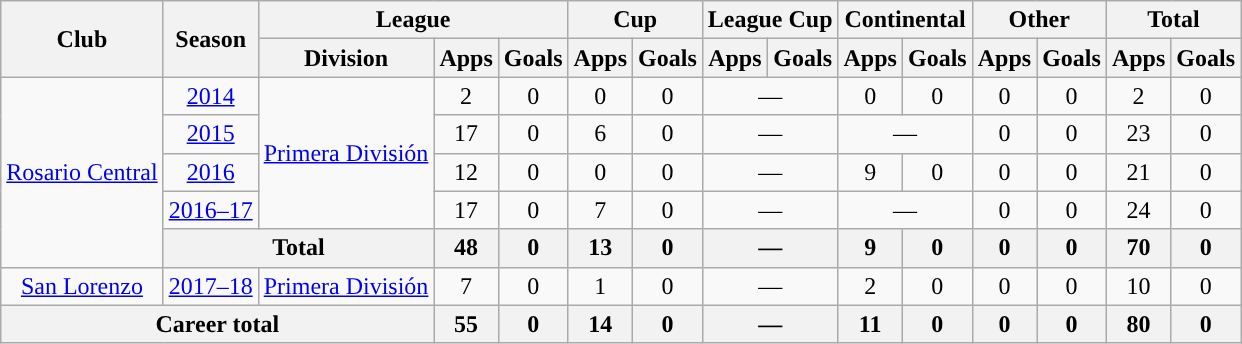<table class="wikitable" style="text-align:center">
<tr>
<th rowspan="2">Club</th>
<th rowspan="2">Season</th>
<th colspan="3">League</th>
<th colspan="2">Cup</th>
<th colspan="2">League Cup</th>
<th colspan="2">Continental</th>
<th colspan="2">Other</th>
<th colspan="2">Total</th>
</tr>
<tr>
<th>Division</th>
<th>Apps</th>
<th>Goals</th>
<th>Apps</th>
<th>Goals</th>
<th>Apps</th>
<th>Goals</th>
<th>Apps</th>
<th>Goals</th>
<th>Apps</th>
<th>Goals</th>
<th>Apps</th>
<th>Goals</th>
</tr>
<tr>
<td rowspan="5"><a href='#'>Rosario Central</a></td>
<td><a href='#'>2014</a></td>
<td rowspan="4"><a href='#'>Primera División</a></td>
<td>2</td>
<td>0</td>
<td>0</td>
<td>0</td>
<td colspan="2">—</td>
<td>0</td>
<td>0</td>
<td>0</td>
<td>0</td>
<td>2</td>
<td>0</td>
</tr>
<tr>
<td><a href='#'>2015</a></td>
<td>17</td>
<td>0</td>
<td>6</td>
<td>0</td>
<td colspan="2">—</td>
<td colspan="2">—</td>
<td>0</td>
<td>0</td>
<td>23</td>
<td>0</td>
</tr>
<tr>
<td><a href='#'>2016</a></td>
<td>12</td>
<td>0</td>
<td>0</td>
<td>0</td>
<td colspan="2">—</td>
<td>9</td>
<td>0</td>
<td>0</td>
<td>0</td>
<td>21</td>
<td>0</td>
</tr>
<tr>
<td><a href='#'>2016–17</a></td>
<td>17</td>
<td>0</td>
<td>7</td>
<td>0</td>
<td colspan="2">—</td>
<td colspan="2">—</td>
<td>0</td>
<td>0</td>
<td>24</td>
<td>0</td>
</tr>
<tr>
<th colspan="2">Total</th>
<th>48</th>
<th>0</th>
<th>13</th>
<th>0</th>
<th colspan="2">—</th>
<th>9</th>
<th>0</th>
<th>0</th>
<th>0</th>
<th>70</th>
<th>0</th>
</tr>
<tr>
<td rowspan="1"><a href='#'>San Lorenzo</a></td>
<td><a href='#'>2017–18</a></td>
<td rowspan="1"><a href='#'>Primera División</a></td>
<td>7</td>
<td>0</td>
<td>1</td>
<td>0</td>
<td colspan="2">—</td>
<td>2</td>
<td>0</td>
<td>0</td>
<td>0</td>
<td>10</td>
<td>0</td>
</tr>
<tr>
<th colspan="3">Career total</th>
<th>55</th>
<th>0</th>
<th>14</th>
<th>0</th>
<th colspan="2">—</th>
<th>11</th>
<th>0</th>
<th>0</th>
<th>0</th>
<th>80</th>
<th>0</th>
</tr>
</table>
